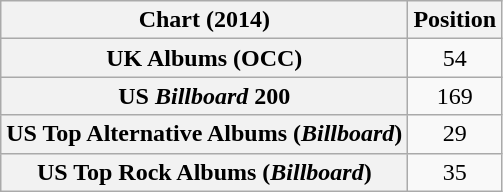<table class="wikitable sortable plainrowheaders" style="text-align:center">
<tr>
<th scope="col">Chart (2014)</th>
<th scope="col">Position</th>
</tr>
<tr>
<th scope="row">UK Albums (OCC)</th>
<td>54</td>
</tr>
<tr>
<th scope="row">US <em>Billboard</em> 200</th>
<td>169</td>
</tr>
<tr>
<th scope="row">US Top Alternative Albums (<em>Billboard</em>)</th>
<td>29</td>
</tr>
<tr>
<th scope="row">US Top Rock Albums (<em>Billboard</em>)</th>
<td>35</td>
</tr>
</table>
